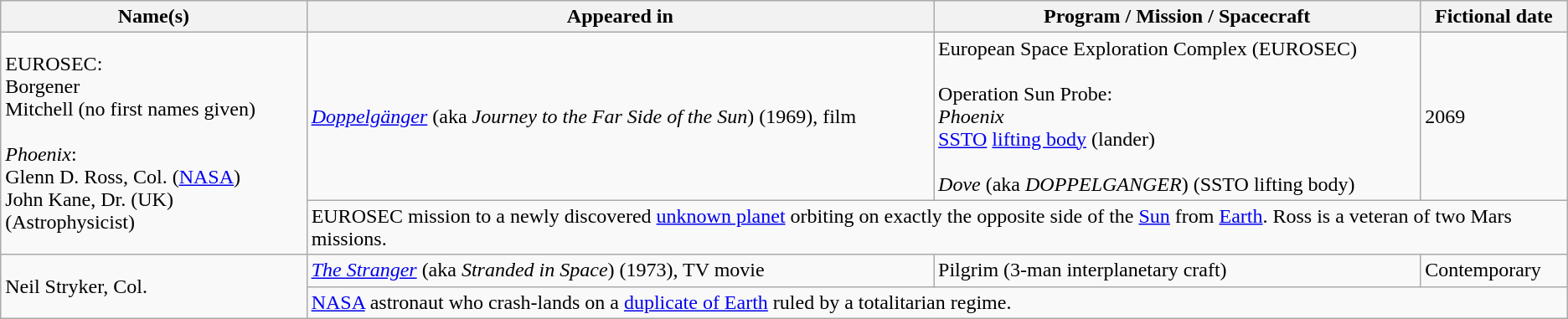<table Class="wikitable">
<tr>
<th>Name(s)</th>
<th>Appeared in</th>
<th>Program / Mission / Spacecraft</th>
<th>Fictional date</th>
</tr>
<tr>
<td rowspan="2">EUROSEC:<br>Borgener<br>Mitchell (no first names given)<br><br><em>Phoenix</em>:<br>Glenn D. Ross, Col. (<a href='#'>NASA</a>)<br>John Kane, Dr. (UK) (Astrophysicist)</td>
<td><em><a href='#'>Doppelgänger</a></em> (aka <em>Journey to the Far Side of the Sun</em>) (1969), film</td>
<td>European Space Exploration Complex (EUROSEC)<br><br>Operation Sun Probe:<br><em>Phoenix</em><br><a href='#'>SSTO</a> <a href='#'>lifting body</a> (lander)<br><br><em>Dove</em> (aka <em>DOPPELGANGER</em>) (SSTO lifting body)</td>
<td>2069</td>
</tr>
<tr>
<td colspan="3">EUROSEC mission to a newly discovered <a href='#'>unknown planet</a> orbiting on exactly the opposite side of the <a href='#'>Sun</a> from <a href='#'>Earth</a>. Ross is a veteran of two Mars missions.</td>
</tr>
<tr>
<td rowspan="2">Neil Stryker, Col.</td>
<td><em><a href='#'>The Stranger</a></em> (aka <em>Stranded in Space</em>) (1973), TV movie</td>
<td>Pilgrim (3-man interplanetary craft)</td>
<td>Contemporary</td>
</tr>
<tr>
<td colspan="3"><a href='#'>NASA</a> astronaut who crash-lands on a <a href='#'>duplicate of Earth</a> ruled by a totalitarian regime.</td>
</tr>
</table>
